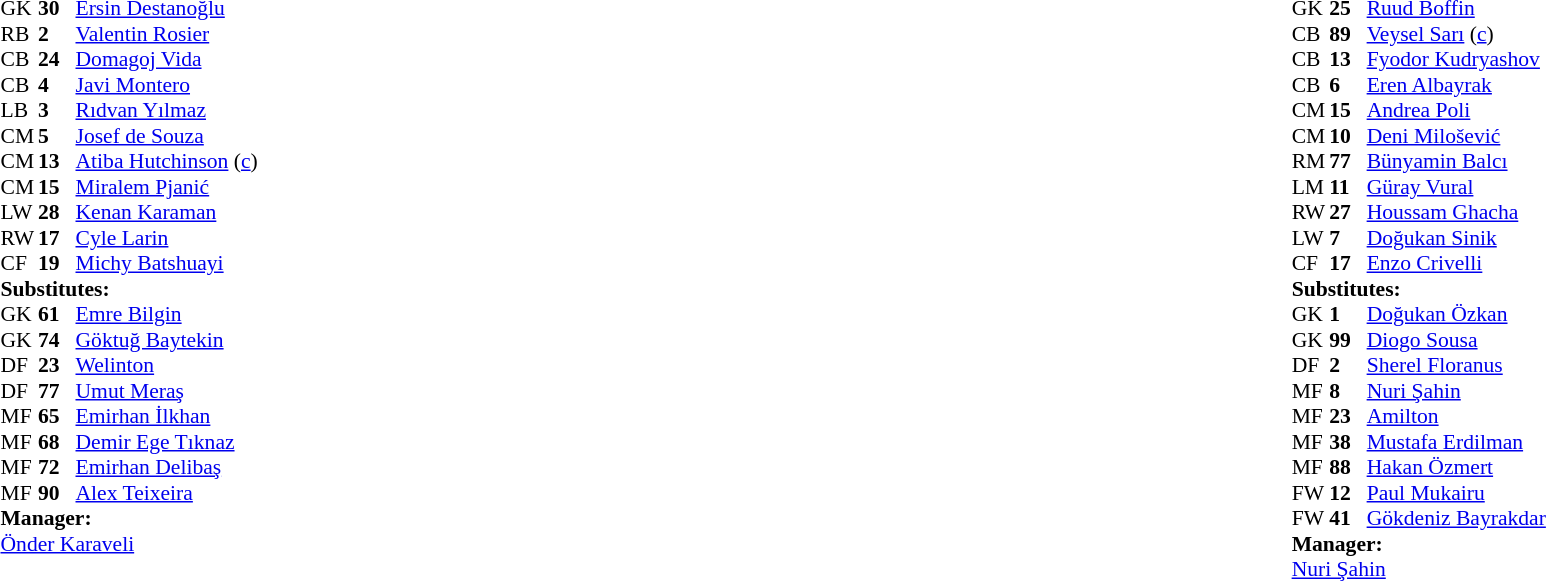<table width="100%">
<tr>
<td valign="top" width="50%"><br><table style="font-size: 90%" cellspacing="0" cellpadding="0">
<tr>
<td colspan="4"></td>
</tr>
<tr>
<th width=25></th>
<th width=25></th>
</tr>
<tr>
<td>GK</td>
<td><strong>30</strong></td>
<td> <a href='#'>Ersin Destanoğlu</a></td>
</tr>
<tr>
<td>RB</td>
<td><strong>2</strong></td>
<td> <a href='#'>Valentin Rosier</a></td>
</tr>
<tr>
<td>CB</td>
<td><strong>24</strong></td>
<td> <a href='#'>Domagoj Vida</a></td>
</tr>
<tr>
<td>CB</td>
<td><strong>4</strong></td>
<td> <a href='#'>Javi Montero</a></td>
</tr>
<tr>
<td>LB</td>
<td><strong>3</strong></td>
<td> <a href='#'>Rıdvan Yılmaz</a></td>
<td></td>
<td></td>
</tr>
<tr>
<td>CM</td>
<td><strong>5</strong></td>
<td> <a href='#'>Josef de Souza</a></td>
</tr>
<tr>
<td>CM</td>
<td><strong>13</strong></td>
<td> <a href='#'>Atiba Hutchinson</a> (<a href='#'>c</a>)</td>
</tr>
<tr>
<td>CM</td>
<td><strong>15</strong></td>
<td> <a href='#'>Miralem Pjanić</a></td>
<td></td>
<td></td>
</tr>
<tr>
<td>LW</td>
<td><strong>28</strong></td>
<td> <a href='#'>Kenan Karaman</a></td>
<td></td>
<td></td>
</tr>
<tr>
<td>RW</td>
<td><strong>17</strong></td>
<td> <a href='#'>Cyle Larin</a></td>
<td></td>
<td></td>
</tr>
<tr>
<td>CF</td>
<td><strong>19</strong></td>
<td> <a href='#'>Michy Batshuayi</a></td>
</tr>
<tr>
<td colspan=3><strong>Substitutes:</strong></td>
</tr>
<tr>
<td>GK</td>
<td><strong>61</strong></td>
<td> <a href='#'>Emre Bilgin</a></td>
</tr>
<tr>
<td>GK</td>
<td><strong>74</strong></td>
<td> <a href='#'>Göktuğ Baytekin</a></td>
</tr>
<tr>
<td>DF</td>
<td><strong>23</strong></td>
<td> <a href='#'>Welinton</a></td>
<td></td>
<td></td>
</tr>
<tr>
<td>DF</td>
<td><strong>77</strong></td>
<td> <a href='#'>Umut Meraş</a></td>
<td></td>
<td></td>
</tr>
<tr>
<td>MF</td>
<td><strong>65</strong></td>
<td> <a href='#'>Emirhan İlkhan</a></td>
<td></td>
<td></td>
</tr>
<tr>
<td>MF</td>
<td><strong>68</strong></td>
<td> <a href='#'>Demir Ege Tıknaz</a></td>
</tr>
<tr>
<td>MF</td>
<td><strong>72</strong></td>
<td> <a href='#'>Emirhan Delibaş</a></td>
</tr>
<tr>
<td>MF</td>
<td><strong>90</strong></td>
<td> <a href='#'>Alex Teixeira</a></td>
<td></td>
<td></td>
</tr>
<tr>
<td colspan=3><strong>Manager:</strong></td>
</tr>
<tr>
<td colspan=4> <a href='#'>Önder Karaveli</a></td>
</tr>
</table>
</td>
<td valign="top"></td>
<td valign="top" width="50%"><br><table style="font-size: 90%" cellspacing="0" cellpadding="0" align=center>
<tr>
<td colspan="4"></td>
</tr>
<tr>
<th width=25></th>
<th width=25></th>
</tr>
<tr>
<td>GK</td>
<td><strong>25</strong></td>
<td> <a href='#'>Ruud Boffin</a></td>
<td></td>
</tr>
<tr>
<td>CB</td>
<td><strong>89</strong></td>
<td> <a href='#'>Veysel Sarı</a> (<a href='#'>c</a>)</td>
<td></td>
</tr>
<tr>
<td>CB</td>
<td><strong>13</strong></td>
<td> <a href='#'>Fyodor Kudryashov</a></td>
</tr>
<tr>
<td>CB</td>
<td><strong>6</strong></td>
<td> <a href='#'>Eren Albayrak</a></td>
<td></td>
<td></td>
</tr>
<tr>
<td>CM</td>
<td><strong>15</strong></td>
<td> <a href='#'>Andrea Poli</a></td>
<td></td>
<td></td>
</tr>
<tr>
<td>CM</td>
<td><strong>10</strong></td>
<td> <a href='#'>Deni Milošević</a></td>
<td></td>
<td></td>
</tr>
<tr>
<td>RM</td>
<td><strong>77</strong></td>
<td> <a href='#'>Bünyamin Balcı</a></td>
</tr>
<tr>
<td>LM</td>
<td><strong>11</strong></td>
<td> <a href='#'>Güray Vural</a></td>
</tr>
<tr>
<td>RW</td>
<td><strong>27</strong></td>
<td> <a href='#'>Houssam Ghacha</a></td>
<td></td>
<td></td>
</tr>
<tr>
<td>LW</td>
<td><strong>7</strong></td>
<td> <a href='#'>Doğukan Sinik</a></td>
<td></td>
<td></td>
</tr>
<tr>
<td>CF</td>
<td><strong>17</strong></td>
<td> <a href='#'>Enzo Crivelli</a></td>
<td></td>
<td></td>
</tr>
<tr>
<td colspan=3><strong>Substitutes:</strong></td>
</tr>
<tr>
<td>GK</td>
<td><strong>1</strong></td>
<td> <a href='#'>Doğukan Özkan</a></td>
</tr>
<tr>
<td>GK</td>
<td><strong>99</strong></td>
<td> <a href='#'>Diogo Sousa</a></td>
</tr>
<tr>
<td>DF</td>
<td><strong>2</strong></td>
<td> <a href='#'>Sherel Floranus</a></td>
<td></td>
<td></td>
</tr>
<tr>
<td>MF</td>
<td><strong>8</strong></td>
<td> <a href='#'>Nuri Şahin</a></td>
</tr>
<tr>
<td>MF</td>
<td><strong>23</strong></td>
<td> <a href='#'>Amilton</a></td>
<td></td>
<td></td>
</tr>
<tr>
<td>MF</td>
<td><strong>38</strong></td>
<td> <a href='#'>Mustafa Erdilman</a></td>
<td></td>
<td></td>
</tr>
<tr>
<td>MF</td>
<td><strong>88</strong></td>
<td> <a href='#'>Hakan Özmert</a></td>
<td></td>
<td></td>
</tr>
<tr>
<td>FW</td>
<td><strong>12</strong></td>
<td> <a href='#'>Paul Mukairu</a></td>
<td></td>
<td></td>
</tr>
<tr>
<td>FW</td>
<td><strong>41</strong></td>
<td> <a href='#'>Gökdeniz Bayrakdar</a></td>
<td></td>
<td></td>
</tr>
<tr>
<td colspan=3><strong>Manager:</strong></td>
</tr>
<tr>
<td colspan=4> <a href='#'>Nuri Şahin</a></td>
</tr>
</table>
</td>
</tr>
</table>
